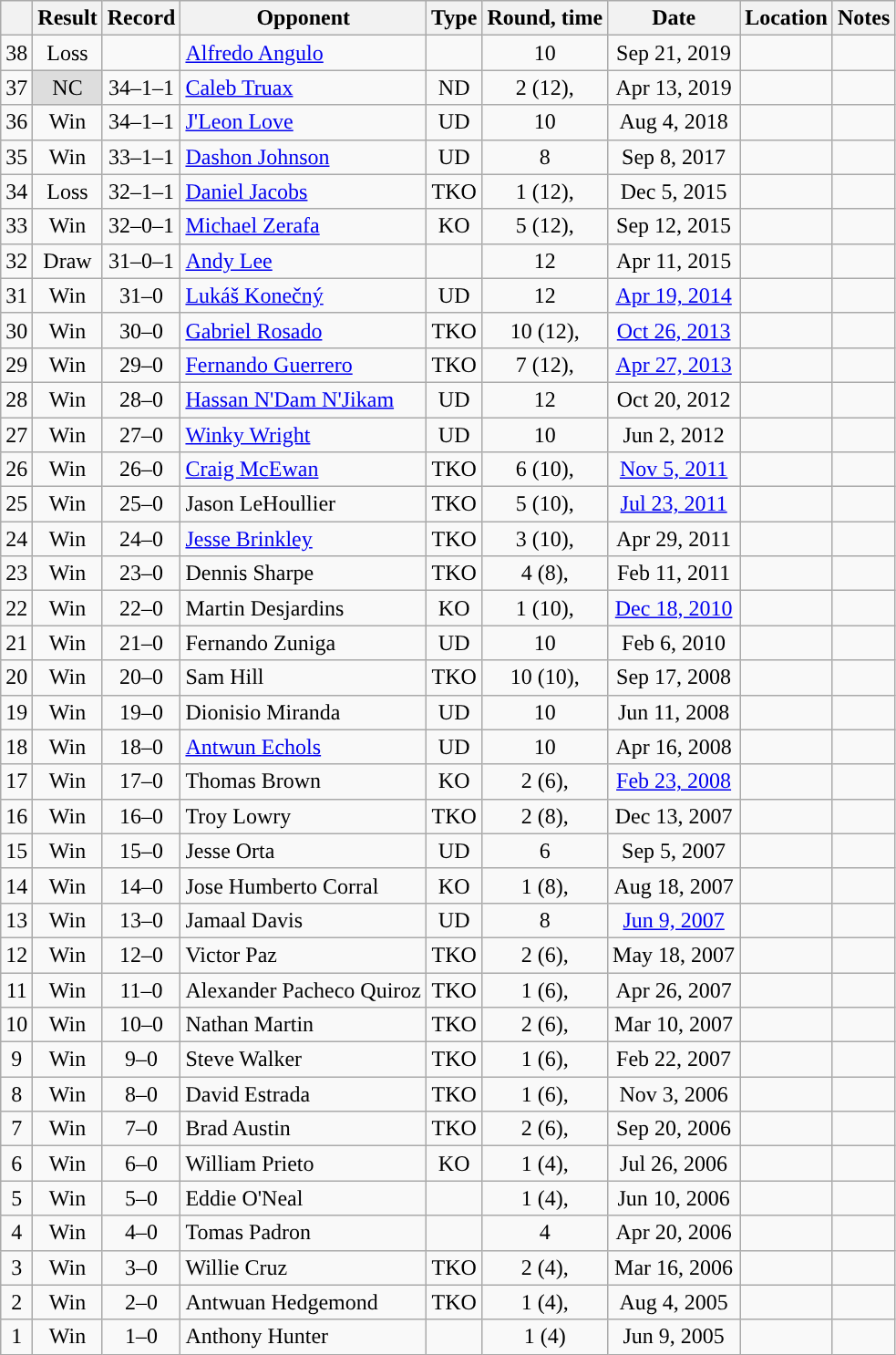<table class="wikitable" style="text-align:center">
<tr>
<th></th>
<th>Result</th>
<th>Record</th>
<th>Opponent</th>
<th>Type</th>
<th>Round, time</th>
<th>Date</th>
<th>Location</th>
<th>Notes</th>
</tr>
<tr>
<td>38</td>
<td>Loss</td>
<td></td>
<td style="text-align:left;"><a href='#'>Alfredo Angulo</a></td>
<td></td>
<td>10</td>
<td>Sep 21, 2019</td>
<td style="text-align:left;"></td>
<td></td>
</tr>
<tr>
<td>37</td>
<td style="background:#ddd;">NC</td>
<td>34–1–1 </td>
<td style="text-align:left;"><a href='#'>Caleb Truax</a></td>
<td>ND</td>
<td>2 (12), </td>
<td>Apr 13, 2019</td>
<td style="text-align:left;"></td>
<td></td>
</tr>
<tr>
<td>36</td>
<td>Win</td>
<td>34–1–1</td>
<td style="text-align:left;"><a href='#'>J'Leon Love</a></td>
<td>UD</td>
<td>10</td>
<td>Aug 4, 2018</td>
<td style="text-align:left;"></td>
<td></td>
</tr>
<tr>
<td>35</td>
<td>Win</td>
<td>33–1–1</td>
<td style="text-align:left;"><a href='#'>Dashon Johnson</a></td>
<td>UD</td>
<td>8</td>
<td>Sep 8, 2017</td>
<td style="text-align:left;"></td>
<td></td>
</tr>
<tr>
<td>34</td>
<td>Loss</td>
<td>32–1–1</td>
<td style="text-align:left;"><a href='#'>Daniel Jacobs</a></td>
<td>TKO</td>
<td>1 (12), </td>
<td>Dec 5, 2015</td>
<td style="text-align:left;"></td>
<td style="text-align:left;"></td>
</tr>
<tr>
<td>33</td>
<td>Win</td>
<td>32–0–1</td>
<td style="text-align:left;"><a href='#'>Michael Zerafa</a></td>
<td>KO</td>
<td>5 (12), </td>
<td>Sep 12, 2015</td>
<td style="text-align:left;"></td>
<td></td>
</tr>
<tr>
<td>32</td>
<td>Draw</td>
<td>31–0–1</td>
<td style="text-align:left;"><a href='#'>Andy Lee</a></td>
<td></td>
<td>12</td>
<td>Apr 11, 2015</td>
<td style="text-align:left;"></td>
<td></td>
</tr>
<tr>
<td>31</td>
<td>Win</td>
<td>31–0</td>
<td style="text-align:left;"><a href='#'>Lukáš Konečný</a></td>
<td>UD</td>
<td>12</td>
<td><a href='#'>Apr 19, 2014</a></td>
<td style="text-align:left;"></td>
<td style="text-align:left;"></td>
</tr>
<tr>
<td>30</td>
<td>Win</td>
<td>30–0</td>
<td style="text-align:left;"><a href='#'>Gabriel Rosado</a></td>
<td>TKO</td>
<td>10 (12), </td>
<td><a href='#'>Oct 26, 2013</a></td>
<td style="text-align:left;"></td>
<td style="text-align:left;"></td>
</tr>
<tr>
<td>29</td>
<td>Win</td>
<td>29–0</td>
<td style="text-align:left;"><a href='#'>Fernando Guerrero</a></td>
<td>TKO</td>
<td>7 (12), </td>
<td><a href='#'>Apr 27, 2013</a></td>
<td style="text-align:left;"></td>
<td style="text-align:left;"></td>
</tr>
<tr>
<td>28</td>
<td>Win</td>
<td>28–0</td>
<td style="text-align:left;"><a href='#'>Hassan N'Dam N'Jikam</a></td>
<td>UD</td>
<td>12</td>
<td>Oct 20, 2012</td>
<td style="text-align:left;"></td>
<td style="text-align:left;"></td>
</tr>
<tr>
<td>27</td>
<td>Win</td>
<td>27–0</td>
<td style="text-align:left;"><a href='#'>Winky Wright</a></td>
<td>UD</td>
<td>10</td>
<td>Jun 2, 2012</td>
<td style="text-align:left;"></td>
<td></td>
</tr>
<tr>
<td>26</td>
<td>Win</td>
<td>26–0</td>
<td style="text-align:left;"><a href='#'>Craig McEwan</a></td>
<td>TKO</td>
<td>6 (10), </td>
<td><a href='#'>Nov 5, 2011</a></td>
<td style="text-align:left;"></td>
<td></td>
</tr>
<tr>
<td>25</td>
<td>Win</td>
<td>25–0</td>
<td style="text-align:left;">Jason LeHoullier</td>
<td>TKO</td>
<td>5 (10), </td>
<td><a href='#'>Jul 23, 2011</a></td>
<td style="text-align:left;"></td>
<td></td>
</tr>
<tr>
<td>24</td>
<td>Win</td>
<td>24–0</td>
<td style="text-align:left;"><a href='#'>Jesse Brinkley</a></td>
<td>TKO</td>
<td>3 (10), </td>
<td>Apr 29, 2011</td>
<td style="text-align:left;"></td>
<td style="text-align:left;"></td>
</tr>
<tr>
<td>23</td>
<td>Win</td>
<td>23–0</td>
<td style="text-align:left;">Dennis Sharpe</td>
<td>TKO</td>
<td>4 (8), </td>
<td>Feb 11, 2011</td>
<td style="text-align:left;"></td>
<td></td>
</tr>
<tr>
<td>22</td>
<td>Win</td>
<td>22–0</td>
<td style="text-align:left;">Martin Desjardins</td>
<td>KO</td>
<td>1 (10), </td>
<td><a href='#'>Dec 18, 2010</a></td>
<td style="text-align:left;"></td>
<td></td>
</tr>
<tr>
<td>21</td>
<td>Win</td>
<td>21–0</td>
<td style="text-align:left;">Fernando Zuniga</td>
<td>UD</td>
<td>10</td>
<td>Feb 6, 2010</td>
<td style="text-align:left;"></td>
<td></td>
</tr>
<tr>
<td>20</td>
<td>Win</td>
<td>20–0</td>
<td style="text-align:left;">Sam Hill</td>
<td>TKO</td>
<td>10 (10), </td>
<td>Sep 17, 2008</td>
<td style="text-align:left;"></td>
<td></td>
</tr>
<tr>
<td>19</td>
<td>Win</td>
<td>19–0</td>
<td style="text-align:left;">Dionisio Miranda</td>
<td>UD</td>
<td>10</td>
<td>Jun 11, 2008</td>
<td style="text-align:left;"></td>
<td></td>
</tr>
<tr>
<td>18</td>
<td>Win</td>
<td>18–0</td>
<td style="text-align:left;"><a href='#'>Antwun Echols</a></td>
<td>UD</td>
<td>10</td>
<td>Apr 16, 2008</td>
<td style="text-align:left;"></td>
<td></td>
</tr>
<tr>
<td>17</td>
<td>Win</td>
<td>17–0</td>
<td style="text-align:left;">Thomas Brown</td>
<td>KO</td>
<td>2 (6), </td>
<td><a href='#'>Feb 23, 2008</a></td>
<td style="text-align:left;"></td>
<td></td>
</tr>
<tr>
<td>16</td>
<td>Win</td>
<td>16–0</td>
<td style="text-align:left;">Troy Lowry</td>
<td>TKO</td>
<td>2 (8), </td>
<td>Dec 13, 2007</td>
<td style="text-align:left;"></td>
<td></td>
</tr>
<tr>
<td>15</td>
<td>Win</td>
<td>15–0</td>
<td style="text-align:left;">Jesse Orta</td>
<td>UD</td>
<td>6</td>
<td>Sep 5, 2007</td>
<td style="text-align:left;"></td>
<td></td>
</tr>
<tr>
<td>14</td>
<td>Win</td>
<td>14–0</td>
<td style="text-align:left;">Jose Humberto Corral</td>
<td>KO</td>
<td>1 (8), </td>
<td>Aug 18, 2007</td>
<td style="text-align:left;"></td>
<td></td>
</tr>
<tr>
<td>13</td>
<td>Win</td>
<td>13–0</td>
<td style="text-align:left;">Jamaal Davis</td>
<td>UD</td>
<td>8</td>
<td><a href='#'>Jun 9, 2007</a></td>
<td style="text-align:left;"></td>
<td></td>
</tr>
<tr>
<td>12</td>
<td>Win</td>
<td>12–0</td>
<td style="text-align:left;">Victor Paz</td>
<td>TKO</td>
<td>2 (6), </td>
<td>May 18, 2007</td>
<td style="text-align:left;"></td>
<td></td>
</tr>
<tr>
<td>11</td>
<td>Win</td>
<td>11–0</td>
<td style="text-align:left;">Alexander Pacheco Quiroz</td>
<td>TKO</td>
<td>1 (6), </td>
<td>Apr 26, 2007</td>
<td style="text-align:left;"></td>
<td></td>
</tr>
<tr>
<td>10</td>
<td>Win</td>
<td>10–0</td>
<td style="text-align:left;">Nathan Martin</td>
<td>TKO</td>
<td>2 (6), </td>
<td>Mar 10, 2007</td>
<td style="text-align:left;"></td>
<td></td>
</tr>
<tr>
<td>9</td>
<td>Win</td>
<td>9–0</td>
<td style="text-align:left;">Steve Walker</td>
<td>TKO</td>
<td>1 (6), </td>
<td>Feb 22, 2007</td>
<td style="text-align:left;"></td>
<td></td>
</tr>
<tr>
<td>8</td>
<td>Win</td>
<td>8–0</td>
<td style="text-align:left;">David Estrada</td>
<td>TKO</td>
<td>1 (6), </td>
<td>Nov 3, 2006</td>
<td style="text-align:left;"></td>
<td></td>
</tr>
<tr>
<td>7</td>
<td>Win</td>
<td>7–0</td>
<td style="text-align:left;">Brad Austin</td>
<td>TKO</td>
<td>2 (6), </td>
<td>Sep 20, 2006</td>
<td style="text-align:left;"></td>
<td></td>
</tr>
<tr>
<td>6</td>
<td>Win</td>
<td>6–0</td>
<td style="text-align:left;">William Prieto</td>
<td>KO</td>
<td>1 (4), </td>
<td>Jul 26, 2006</td>
<td style="text-align:left;"></td>
<td></td>
</tr>
<tr>
<td>5</td>
<td>Win</td>
<td>5–0</td>
<td style="text-align:left;">Eddie O'Neal</td>
<td></td>
<td>1 (4), </td>
<td>Jun 10, 2006</td>
<td style="text-align:left;"></td>
<td></td>
</tr>
<tr>
<td>4</td>
<td>Win</td>
<td>4–0</td>
<td style="text-align:left;">Tomas Padron</td>
<td></td>
<td>4</td>
<td>Apr 20, 2006</td>
<td style="text-align:left;"></td>
<td></td>
</tr>
<tr>
<td>3</td>
<td>Win</td>
<td>3–0</td>
<td style="text-align:left;">Willie Cruz</td>
<td>TKO</td>
<td>2 (4), </td>
<td>Mar 16, 2006</td>
<td style="text-align:left;"></td>
<td></td>
</tr>
<tr>
<td>2</td>
<td>Win</td>
<td>2–0</td>
<td style="text-align:left;">Antwuan Hedgemond</td>
<td>TKO</td>
<td>1 (4), </td>
<td>Aug 4, 2005</td>
<td style="text-align:left;"></td>
<td></td>
</tr>
<tr>
<td>1</td>
<td>Win</td>
<td>1–0</td>
<td style="text-align:left;">Anthony Hunter</td>
<td></td>
<td>1 (4)</td>
<td>Jun 9, 2005</td>
<td style="text-align:left;"></td>
<td></td>
</tr>
</table>
